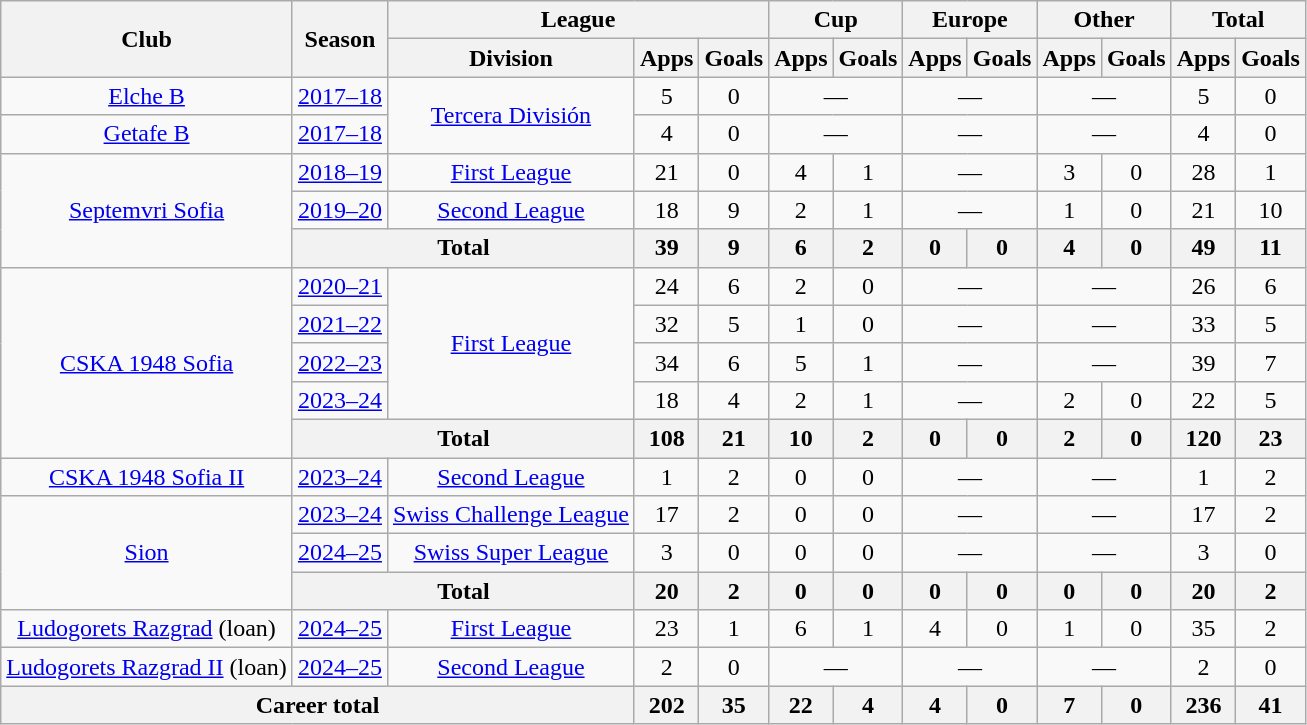<table class="wikitable" style="text-align: center;">
<tr>
<th rowspan="2">Club</th>
<th rowspan="2">Season</th>
<th colspan="3">League</th>
<th colspan="2">Cup</th>
<th colspan="2">Europe</th>
<th colspan="2">Other</th>
<th colspan="2">Total</th>
</tr>
<tr>
<th>Division</th>
<th>Apps</th>
<th>Goals</th>
<th>Apps</th>
<th>Goals</th>
<th>Apps</th>
<th>Goals</th>
<th>Apps</th>
<th>Goals</th>
<th>Apps</th>
<th>Goals</th>
</tr>
<tr>
<td rowspan="1"><a href='#'>Elche B</a></td>
<td><a href='#'>2017–18</a></td>
<td rowspan="2"><a href='#'>Tercera División</a></td>
<td>5</td>
<td>0</td>
<td colspan="2">—</td>
<td colspan="2">—</td>
<td colspan="2">—</td>
<td>5</td>
<td>0</td>
</tr>
<tr>
<td rowspan="1"><a href='#'>Getafe B</a></td>
<td><a href='#'>2017–18</a></td>
<td>4</td>
<td>0</td>
<td colspan="2">—</td>
<td colspan="2">—</td>
<td colspan="2">—</td>
<td>4</td>
<td>0</td>
</tr>
<tr>
<td rowspan="3"><a href='#'>Septemvri Sofia</a></td>
<td><a href='#'>2018–19</a></td>
<td rowspan="1"><a href='#'>First League</a></td>
<td>21</td>
<td>0</td>
<td>4</td>
<td>1</td>
<td colspan="2">—</td>
<td>3</td>
<td>0</td>
<td>28</td>
<td>1</td>
</tr>
<tr>
<td><a href='#'>2019–20</a></td>
<td><a href='#'>Second League</a></td>
<td>18</td>
<td>9</td>
<td>2</td>
<td>1</td>
<td colspan="2">—</td>
<td>1</td>
<td>0</td>
<td>21</td>
<td>10</td>
</tr>
<tr>
<th colspan=2>Total</th>
<th>39</th>
<th>9</th>
<th>6</th>
<th>2</th>
<th>0</th>
<th>0</th>
<th>4</th>
<th>0</th>
<th>49</th>
<th>11</th>
</tr>
<tr>
<td rowspan="5"><a href='#'>CSKA 1948 Sofia</a></td>
<td><a href='#'>2020–21</a></td>
<td rowspan="4"><a href='#'>First League</a></td>
<td>24</td>
<td>6</td>
<td>2</td>
<td>0</td>
<td colspan="2">—</td>
<td colspan="2">—</td>
<td>26</td>
<td>6</td>
</tr>
<tr>
<td><a href='#'>2021–22</a></td>
<td>32</td>
<td>5</td>
<td>1</td>
<td>0</td>
<td colspan="2">—</td>
<td colspan="2">—</td>
<td>33</td>
<td>5</td>
</tr>
<tr>
<td><a href='#'>2022–23</a></td>
<td>34</td>
<td>6</td>
<td>5</td>
<td>1</td>
<td colspan="2">—</td>
<td colspan="2">—</td>
<td>39</td>
<td>7</td>
</tr>
<tr>
<td><a href='#'>2023–24</a></td>
<td>18</td>
<td>4</td>
<td>2</td>
<td>1</td>
<td colspan="2">—</td>
<td>2</td>
<td>0</td>
<td>22</td>
<td>5</td>
</tr>
<tr>
<th colspan=2>Total</th>
<th>108</th>
<th>21</th>
<th>10</th>
<th>2</th>
<th>0</th>
<th>0</th>
<th>2</th>
<th>0</th>
<th>120</th>
<th>23</th>
</tr>
<tr>
<td><a href='#'>CSKA 1948 Sofia II</a></td>
<td><a href='#'>2023–24</a></td>
<td><a href='#'>Second League</a></td>
<td>1</td>
<td>2</td>
<td>0</td>
<td>0</td>
<td colspan="2">—</td>
<td colspan="2">—</td>
<td>1</td>
<td>2</td>
</tr>
<tr>
<td rowspan=3><a href='#'>Sion</a></td>
<td><a href='#'>2023–24</a></td>
<td><a href='#'>Swiss Challenge League</a></td>
<td>17</td>
<td>2</td>
<td>0</td>
<td>0</td>
<td colspan="2">—</td>
<td colspan="2">—</td>
<td>17</td>
<td>2</td>
</tr>
<tr>
<td><a href='#'>2024–25</a></td>
<td><a href='#'>Swiss Super League</a></td>
<td>3</td>
<td>0</td>
<td>0</td>
<td>0</td>
<td colspan="2">—</td>
<td colspan="2">—</td>
<td>3</td>
<td>0</td>
</tr>
<tr>
<th colspan=2>Total</th>
<th>20</th>
<th>2</th>
<th>0</th>
<th>0</th>
<th>0</th>
<th>0</th>
<th>0</th>
<th>0</th>
<th>20</th>
<th>2</th>
</tr>
<tr>
<td><a href='#'>Ludogorets Razgrad</a> (loan)</td>
<td><a href='#'>2024–25</a></td>
<td><a href='#'>First League</a></td>
<td>23</td>
<td>1</td>
<td>6</td>
<td>1</td>
<td>4</td>
<td>0</td>
<td>1</td>
<td>0</td>
<td>35</td>
<td>2</td>
</tr>
<tr>
<td><a href='#'>Ludogorets Razgrad II</a> (loan)</td>
<td><a href='#'>2024–25</a></td>
<td><a href='#'>Second League</a></td>
<td>2</td>
<td>0</td>
<td colspan="2">—</td>
<td colspan="2">—</td>
<td colspan="2">—</td>
<td>2</td>
<td>0</td>
</tr>
<tr>
<th colspan="3">Career total</th>
<th>202</th>
<th>35</th>
<th>22</th>
<th>4</th>
<th>4</th>
<th>0</th>
<th>7</th>
<th>0</th>
<th>236</th>
<th>41</th>
</tr>
</table>
